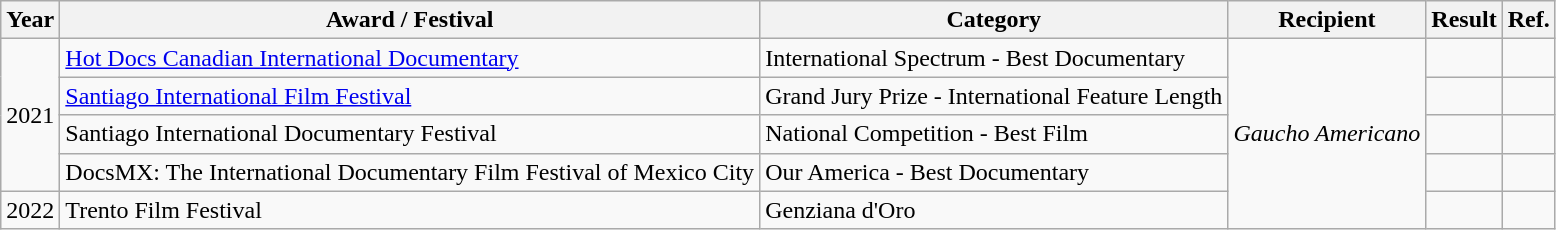<table class="wikitable">
<tr>
<th>Year</th>
<th>Award / Festival</th>
<th>Category</th>
<th>Recipient</th>
<th>Result</th>
<th>Ref.</th>
</tr>
<tr>
<td rowspan="4">2021</td>
<td><a href='#'>Hot Docs Canadian International Documentary</a></td>
<td>International Spectrum - Best Documentary</td>
<td rowspan="5"><em>Gaucho Americano</em></td>
<td></td>
<td></td>
</tr>
<tr>
<td><a href='#'>Santiago International Film Festival</a></td>
<td>Grand Jury Prize - International Feature Length</td>
<td></td>
<td></td>
</tr>
<tr>
<td>Santiago International Documentary Festival</td>
<td>National Competition - Best Film</td>
<td></td>
<td></td>
</tr>
<tr>
<td>DocsMX: The International Documentary Film Festival of Mexico City</td>
<td>Our America - Best Documentary</td>
<td></td>
<td></td>
</tr>
<tr>
<td>2022</td>
<td>Trento Film Festival</td>
<td>Genziana d'Oro</td>
<td></td>
<td></td>
</tr>
</table>
